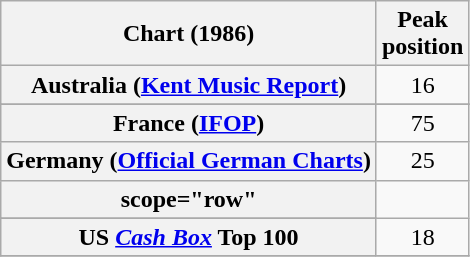<table class="wikitable sortable plainrowheaders" style="text-align:center">
<tr>
<th scope="col">Chart (1986)</th>
<th scope="col">Peak<br> position</th>
</tr>
<tr>
<th scope="row">Australia (<a href='#'>Kent Music Report</a>)</th>
<td style="text-align:center">16</td>
</tr>
<tr>
</tr>
<tr>
<th scope="row">France (<a href='#'>IFOP</a>)</th>
<td align="center">75</td>
</tr>
<tr>
<th scope="row">Germany (<a href='#'>Official German Charts</a>)</th>
<td align="center">25</td>
</tr>
<tr>
<th>scope="row" </th>
</tr>
<tr>
</tr>
<tr>
</tr>
<tr>
</tr>
<tr>
</tr>
<tr>
</tr>
<tr>
<th scope="row">US <a href='#'><em>Cash Box</em></a> Top 100</th>
<td align="center">18</td>
</tr>
<tr>
</tr>
</table>
